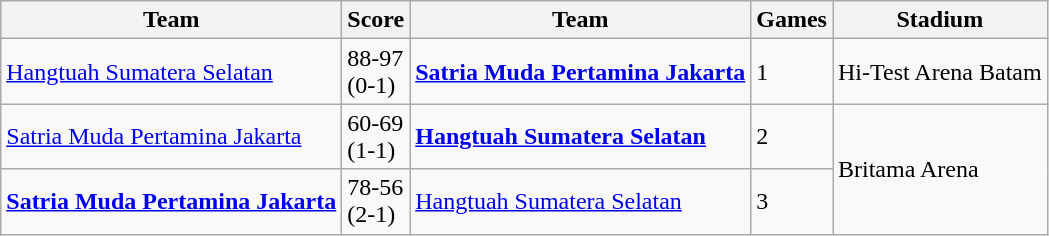<table class="wikitable">
<tr>
<th>Team</th>
<th>Score</th>
<th>Team</th>
<th>Games</th>
<th>Stadium</th>
</tr>
<tr>
<td><a href='#'>Hangtuah Sumatera Selatan</a></td>
<td>88-97<br>(0-1)</td>
<td><strong><a href='#'>Satria Muda Pertamina Jakarta</a></strong></td>
<td>1</td>
<td>Hi-Test Arena Batam</td>
</tr>
<tr>
<td><a href='#'>Satria Muda Pertamina Jakarta</a></td>
<td>60-69<br>(1-1)</td>
<td><a href='#'><strong>Hangtuah Sumatera Selatan</strong></a></td>
<td>2</td>
<td rowspan="2">Britama Arena</td>
</tr>
<tr>
<td><strong><a href='#'>Satria Muda Pertamina Jakarta</a></strong></td>
<td>78-56<br>(2-1)</td>
<td><a href='#'>Hangtuah Sumatera Selatan</a></td>
<td>3</td>
</tr>
</table>
